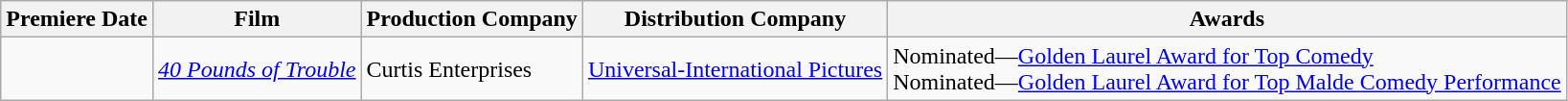<table class="wikitable sortable">
<tr>
<th>Premiere Date</th>
<th>Film</th>
<th>Production Company</th>
<th>Distribution Company</th>
<th class="unsortable">Awards</th>
</tr>
<tr>
<td></td>
<td><em><a href='#'>40 Pounds of Trouble</a></em></td>
<td>Curtis Enterprises</td>
<td><a href='#'>Universal-International Pictures</a></td>
<td>Nominated—<a href='#'>Golden Laurel Award for Top Comedy</a><br>Nominated—<a href='#'>Golden Laurel Award for Top Malde Comedy Performance</a></td>
</tr>
</table>
